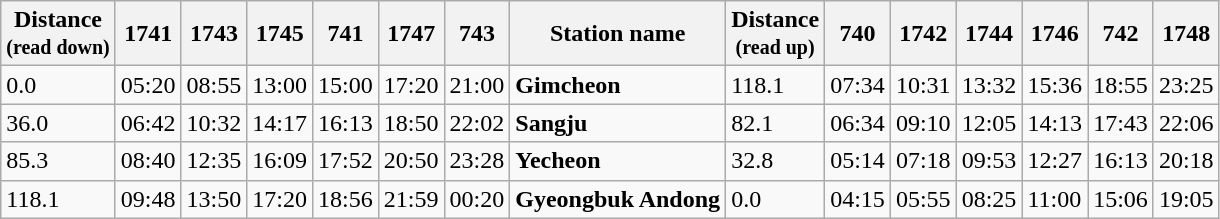<table class="wikitable">
<tr>
<th>Distance<br><small>(read down)</small></th>
<th><strong>1741</strong></th>
<th><strong>1743</strong></th>
<th><strong>1745</strong></th>
<th><strong>741</strong></th>
<th><strong>1747</strong></th>
<th><strong>743</strong></th>
<th>Station name</th>
<th>Distance<br><small>(read up)</small></th>
<th><strong>740</strong></th>
<th><strong>1742</strong></th>
<th><strong>1744</strong></th>
<th><strong>1746</strong></th>
<th><strong>742</strong></th>
<th><strong>1748</strong></th>
</tr>
<tr>
<td>0.0</td>
<td>05:20</td>
<td>08:55</td>
<td>13:00</td>
<td>15:00</td>
<td>17:20</td>
<td>21:00</td>
<td><strong>Gimcheon</strong></td>
<td>118.1</td>
<td>07:34</td>
<td>10:31</td>
<td>13:32</td>
<td>15:36</td>
<td>18:55</td>
<td>23:25</td>
</tr>
<tr>
<td>36.0</td>
<td>06:42</td>
<td>10:32</td>
<td>14:17</td>
<td>16:13</td>
<td>18:50</td>
<td>22:02</td>
<td><strong>Sangju</strong></td>
<td>82.1</td>
<td>06:34</td>
<td>09:10</td>
<td>12:05</td>
<td>14:13</td>
<td>17:43</td>
<td>22:06</td>
</tr>
<tr>
<td>85.3</td>
<td>08:40</td>
<td>12:35</td>
<td>16:09</td>
<td>17:52</td>
<td>20:50</td>
<td>23:28</td>
<td><strong>Yecheon</strong></td>
<td>32.8</td>
<td>05:14</td>
<td>07:18</td>
<td>09:53</td>
<td>12:27</td>
<td>16:13</td>
<td>20:18</td>
</tr>
<tr>
<td>118.1</td>
<td>09:48</td>
<td>13:50</td>
<td>17:20</td>
<td>18:56</td>
<td>21:59</td>
<td>00:20</td>
<td><strong>Gyeongbuk Andong</strong></td>
<td>0.0</td>
<td>04:15</td>
<td>05:55</td>
<td>08:25</td>
<td>11:00</td>
<td>15:06</td>
<td>19:05</td>
</tr>
</table>
